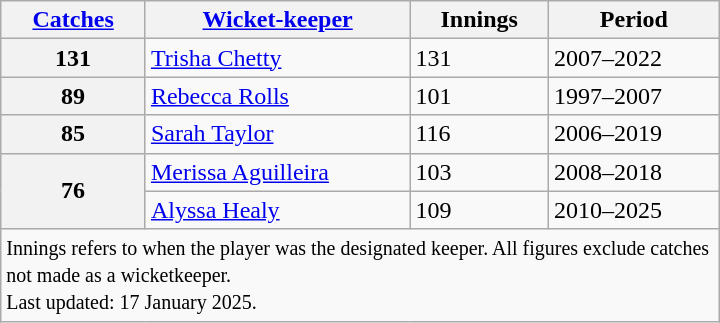<table class="wikitable defaultcenter col2left" style="max-width:30em">
<tr>
<th scope="col"><a href='#'>Catches</a></th>
<th scope="col"><a href='#'>Wicket-keeper</a></th>
<th scope="col">Innings</th>
<th scope="col">Period</th>
</tr>
<tr>
<th scope="row">131</th>
<td> <a href='#'>Trisha Chetty</a></td>
<td>131</td>
<td>2007–2022</td>
</tr>
<tr>
<th scope="row">89</th>
<td> <a href='#'>Rebecca Rolls</a></td>
<td>101</td>
<td>1997–2007</td>
</tr>
<tr>
<th scope="row">85</th>
<td> <a href='#'>Sarah Taylor</a></td>
<td>116</td>
<td>2006–2019</td>
</tr>
<tr>
<th scope="row" rowspan=2>76</th>
<td> <a href='#'>Merissa Aguilleira</a></td>
<td>103</td>
<td>2008–2018</td>
</tr>
<tr>
<td> <a href='#'>Alyssa Healy</a></td>
<td>109</td>
<td>2010–2025</td>
</tr>
<tr>
<td scope="row" colspan=4 style="text-align:left;"><small>Innings refers to when the player was the designated keeper. All figures exclude catches not made as a wicketkeeper.</small><br><small>Last updated: 17 January 2025.</small></td>
</tr>
</table>
